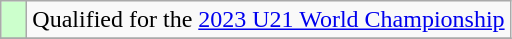<table class="wikitable" style="text-align:left">
<tr>
<td width=10px bgcolor=#ccffcc></td>
<td>Qualified for the <a href='#'>2023 U21 World Championship</a></td>
</tr>
<tr>
</tr>
</table>
